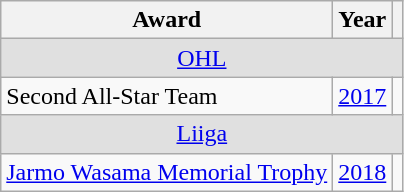<table class="wikitable">
<tr>
<th>Award</th>
<th>Year</th>
<th></th>
</tr>
<tr ALIGN="center" bgcolor="#e0e0e0">
<td colspan="3"><a href='#'>OHL</a></td>
</tr>
<tr>
<td>Second All-Star Team</td>
<td><a href='#'>2017</a></td>
<td></td>
</tr>
<tr ALIGN="center" bgcolor="#e0e0e0">
<td colspan="3"><a href='#'>Liiga</a></td>
</tr>
<tr>
<td><a href='#'>Jarmo Wasama Memorial Trophy</a></td>
<td><a href='#'>2018</a></td>
<td></td>
</tr>
</table>
